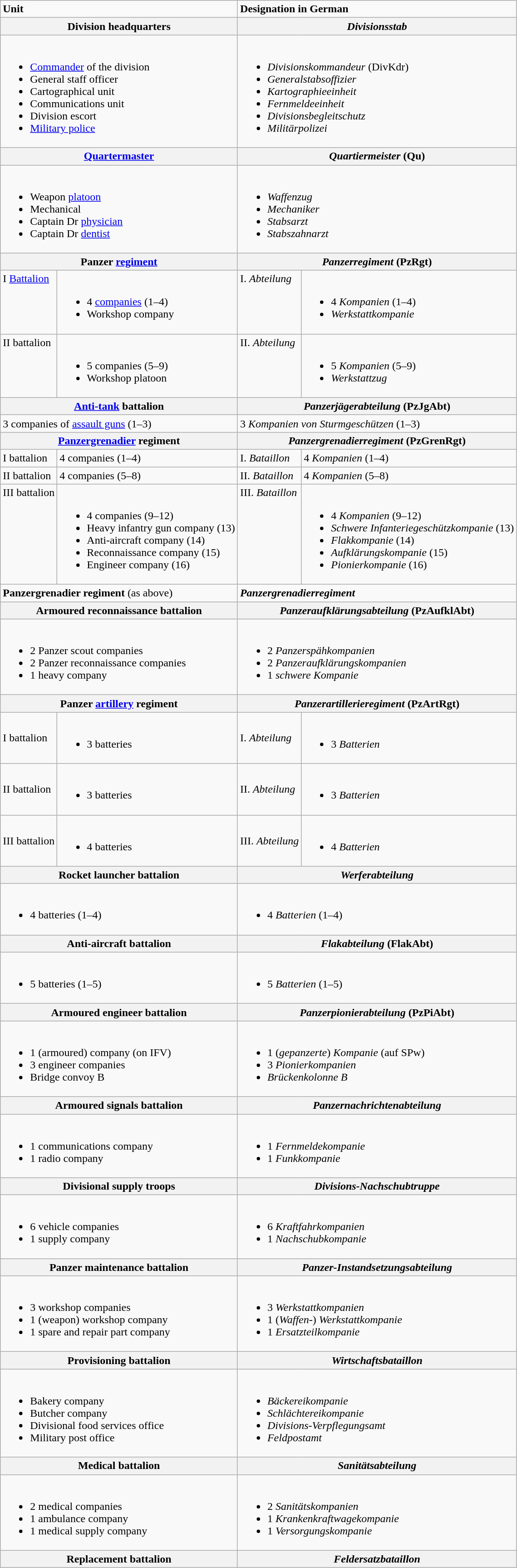<table class="wikitable">
<tr>
<td align="left" colspan="2"><strong>Unit</strong></td>
<td align="left" colspan="2"><strong>Designation in German</strong></td>
</tr>
<tr align="left">
<th colspan="2">Division headquarters</th>
<th colspan="2"><em>Divisionsstab</em></th>
</tr>
<tr align="left" valign="top">
<td colspan="2"><br><ul><li><a href='#'>Commander</a> of the division</li><li>General staff officer</li><li>Cartographical unit</li><li>Communications unit</li><li>Division escort</li><li><a href='#'>Military police</a></li></ul></td>
<td colspan="2"><br><ul><li><em>Divisionskommandeur</em> (DivKdr)</li><li><em>Generalstabsoffizier</em></li><li><em>Kartographieeinheit</em></li><li><em>Fernmeldeeinheit</em></li><li><em>Divisionsbegleitschutz</em></li><li><em>Militärpolizei</em></li></ul></td>
</tr>
<tr align="left">
<th colspan="2"><a href='#'>Quartermaster</a></th>
<th colspan="2"><em>Quartiermeister</em> (Qu)</th>
</tr>
<tr align="left" valign="top">
<td colspan="2"><br><ul><li>Weapon <a href='#'>platoon</a></li><li>Mechanical</li><li>Captain Dr <a href='#'>physician</a></li><li>Captain Dr <a href='#'>dentist</a></li></ul></td>
<td colspan="2"><br><ul><li><em>Waffenzug</em></li><li><em>Mechaniker</em></li><li><em>Stabsarzt</em></li><li><em>Stabszahnarzt</em></li></ul></td>
</tr>
<tr align="left">
<th colspan="2" width=" %">Panzer <a href='#'>regiment</a></th>
<th colspan="2" width=" %"><em>Panzerregiment</em> (PzRgt)</th>
</tr>
<tr align="left" valign="top">
<td>I <a href='#'>Battalion</a></td>
<td><br><ul><li>4 <a href='#'>companies</a> (1–4)</li><li>Workshop company</li></ul></td>
<td>I. <em>Abteilung</em></td>
<td><br><ul><li>4 <em>Kompanien</em> (1–4)</li><li><em>Werkstattkompanie</em></li></ul></td>
</tr>
<tr align="left" valign="top">
<td>II battalion</td>
<td><br><ul><li>5 companies (5–9)</li><li>Workshop platoon</li></ul></td>
<td>II. <em>Abteilung</em></td>
<td><br><ul><li>5 <em>Kompanien</em> (5–9)</li><li><em>Werkstattzug</em></li></ul></td>
</tr>
<tr align="left">
<th colspan="2"><a href='#'>Anti-tank</a> battalion</th>
<th colspan="2"><em>Panzerjägerabteilung</em> (PzJgAbt)</th>
</tr>
<tr align="left">
<td colspan="2">3 companies of <a href='#'>assault guns</a> (1–3)</td>
<td colspan="2">3 <em>Kompanien von Sturmgeschützen</em> (1–3)</td>
</tr>
<tr align="left">
<th colspan="2"> <a href='#'>Panzergrenadier</a> regiment</th>
<th colspan="2"><em>Panzergrenadierregiment</em> (PzGrenRgt)</th>
</tr>
<tr align="left">
<td>I battalion</td>
<td>4 companies (1–4)</td>
<td>I. <em>Bataillon</em></td>
<td>4 <em>Kompanien</em> (1–4)</td>
</tr>
<tr align="left">
<td>II battalion</td>
<td>4 companies (5–8)</td>
<td>II. <em>Bataillon</em></td>
<td>4 <em>Kompanien</em> (5–8)</td>
</tr>
<tr align="left" valign="top">
<td>III battalion</td>
<td><br><ul><li>4 companies (9–12)</li><li>Heavy infantry gun company (13)</li><li>Anti-aircraft company (14)</li><li>Reconnaissance company (15)</li><li>Engineer company (16)</li></ul></td>
<td>III. <em>Bataillon</em></td>
<td><br><ul><li>4 <em>Kompanien</em> (9–12)</li><li><em>Schwere Infanteriegeschützkompanie</em> (13)</li><li><em>Flakkompanie</em> (14)</li><li><em>Aufklärungskompanie</em> (15)</li><li><em>Pionierkompanie</em> (16)</li></ul></td>
</tr>
<tr align="left">
<td colspan="2"><strong>Panzergrenadier regiment</strong> (as above)</td>
<td colspan="2"><strong><em>Panzergrenadierregiment</em></strong></td>
</tr>
<tr align="left">
<th colspan="2">Armoured reconnaissance battalion</th>
<th colspan="2"><em>Panzeraufklärungsabteilung</em> (PzAufklAbt)</th>
</tr>
<tr align="left">
<td colspan="2"><br><ul><li>2 Panzer scout companies</li><li>2 Panzer reconnaissance companies</li><li>1 heavy company</li></ul></td>
<td colspan="2"><br><ul><li>2 <em>Panzerspähkompanien</em></li><li>2 <em>Panzeraufklärungskompanien</em></li><li>1 <em>schwere Kompanie</em></li></ul></td>
</tr>
<tr align="left">
<th colspan="2">Panzer <a href='#'>artillery</a> regiment</th>
<th colspan="2"><em>Panzerartillerieregiment</em> (PzArtRgt)</th>
</tr>
<tr align="left">
<td>I battalion</td>
<td><br><ul><li>3 batteries</li></ul></td>
<td>I. <em>Abteilung</em></td>
<td><br><ul><li>3 <em>Batterien</em></li></ul></td>
</tr>
<tr align="left">
<td>II battalion</td>
<td><br><ul><li>3 batteries</li></ul></td>
<td>II. <em>Abteilung</em></td>
<td><br><ul><li>3 <em>Batterien</em></li></ul></td>
</tr>
<tr align="left">
<td>III battalion</td>
<td><br><ul><li>4 batteries</li></ul></td>
<td>III. <em>Abteilung</em></td>
<td><br><ul><li>4 <em>Batterien</em></li></ul></td>
</tr>
<tr align="left">
<th colspan="2">Rocket launcher battalion</th>
<th colspan="2"><em>Werferabteilung </em></th>
</tr>
<tr align="left">
<td colspan="2"><br><ul><li>4 batteries (1–4)</li></ul></td>
<td colspan="2"><br><ul><li>4 <em>Batterien</em> (1–4)</li></ul></td>
</tr>
<tr align="left">
<th colspan="2">Anti-aircraft battalion</th>
<th colspan="2"><em>Flakabteilung</em> (FlakAbt)</th>
</tr>
<tr align="left">
<td colspan="2"><br><ul><li>5 batteries (1–5)</li></ul></td>
<td colspan="2"><br><ul><li>5 <em>Batterien</em> (1–5)</li></ul></td>
</tr>
<tr align="left">
<th colspan="2">Armoured engineer battalion</th>
<th colspan="2"><em>Panzerpionierabteilung</em> (PzPiAbt)</th>
</tr>
<tr align="left">
<td colspan="2"><br><ul><li>1 (armoured) company (on IFV)</li><li>3 engineer companies</li><li>Bridge convoy B</li></ul></td>
<td colspan="2"><br><ul><li>1 (<em>gepanzerte</em>) <em>Kompanie</em> (auf SPw)</li><li>3 <em>Pionierkompanien</em></li><li><em>Brückenkolonne B</em></li></ul></td>
</tr>
<tr align="left">
<th colspan="2">Armoured signals battalion</th>
<th colspan="2"><em>Panzernachrichtenabteilung</em></th>
</tr>
<tr align="left">
<td colspan="2"><br><ul><li>1 communications company</li><li>1 radio company</li></ul></td>
<td colspan="2"><br><ul><li>1 <em>Fernmeldekompanie</em></li><li>1 <em>Funkkompanie</em></li></ul></td>
</tr>
<tr align="left">
<th colspan="2">Divisional supply troops</th>
<th colspan="2"><em>Divisions-Nachschubtruppe</em></th>
</tr>
<tr align="left">
<td colspan="2"><br><ul><li>6 vehicle companies</li><li>1 supply company</li></ul></td>
<td colspan="2"><br><ul><li>6 <em>Kraftfahrkompanien</em></li><li>1 <em>Nachschubkompanie</em></li></ul></td>
</tr>
<tr align="left">
<th colspan="2">Panzer maintenance battalion</th>
<th colspan="2"><em>Panzer-Instandsetzungsabteilung</em></th>
</tr>
<tr align="left">
<td colspan="2"><br><ul><li>3 workshop companies</li><li>1 (weapon) workshop company</li><li>1 spare and repair part company</li></ul></td>
<td colspan="2"><br><ul><li>3 <em>Werkstattkompanien</em></li><li>1 (<em>Waffen-</em>) <em>Werkstattkompanie</em></li><li>1 <em>Ersatzteilkompanie</em></li></ul></td>
</tr>
<tr align="left">
<th colspan="2">Provisioning battalion</th>
<th colspan="2"><em>Wirtschaftsbataillon</em></th>
</tr>
<tr align="left">
<td colspan="2"><br><ul><li>Bakery company</li><li>Butcher company</li><li>Divisional food services office</li><li>Military post office</li></ul></td>
<td colspan="2"><br><ul><li><em>Bäckereikompanie</em></li><li><em>Schlächtereikompanie</em></li><li><em>Divisions-Verpflegungsamt</em></li><li><em>Feldpostamt</em></li></ul></td>
</tr>
<tr align="left">
<th colspan="2">Medical battalion</th>
<th colspan="2"><em>Sanitätsabteilung</em></th>
</tr>
<tr align="left">
<td colspan="2"><br><ul><li>2 medical companies</li><li>1 ambulance company</li><li>1 medical supply company</li></ul></td>
<td colspan="2"><br><ul><li>2 <em>Sanitätskompanien</em></li><li>1 <em>Krankenkraftwagekompanie</em></li><li>1 <em>Versorgungskompanie</em></li></ul></td>
</tr>
<tr align="left">
<th colspan="2">Replacement battalion</th>
<th colspan="2"><em>Feldersatzbataillon</em></th>
</tr>
</table>
